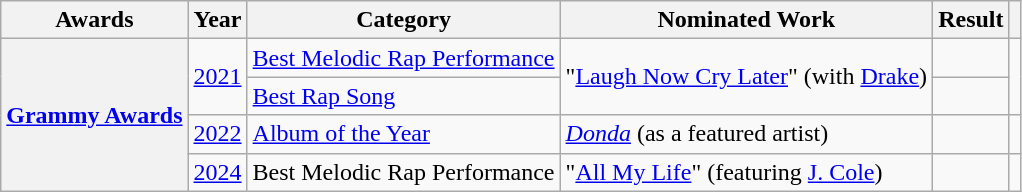<table class="wikitable sortable plainrowheaders">
<tr>
<th scope="col">Awards</th>
<th scope="col">Year</th>
<th scope="col">Category</th>
<th scope="col">Nominated Work</th>
<th scope="col">Result</th>
<th scope="col" class="unsortable"></th>
</tr>
<tr>
<th rowspan="4" scope="row"><a href='#'>Grammy Awards</a></th>
<td rowspan="2"><a href='#'>2021</a></td>
<td><a href='#'>Best Melodic Rap Performance</a></td>
<td rowspan="2">"<a href='#'>Laugh Now Cry Later</a>" (with <a href='#'>Drake</a>)</td>
<td></td>
<td rowspan="2"></td>
</tr>
<tr>
<td><a href='#'>Best Rap Song</a></td>
<td></td>
</tr>
<tr>
<td><a href='#'>2022</a></td>
<td><a href='#'>Album of the Year</a></td>
<td><em><a href='#'>Donda</a></em> (as a featured artist)</td>
<td></td>
<td></td>
</tr>
<tr>
<td><a href='#'>2024</a></td>
<td>Best Melodic Rap Performance</td>
<td>"<a href='#'>All My Life</a>" (featuring <a href='#'>J. Cole</a>)</td>
<td></td>
<td></td>
</tr>
</table>
